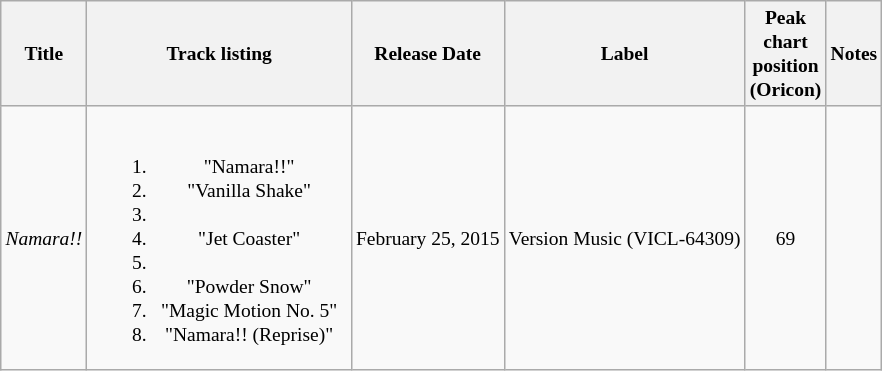<table class="wikitable" style="font-size:small;text-align:center">
<tr>
<th>Title</th>
<th style="width:30%;">Track listing</th>
<th>Release Date</th>
<th>Label</th>
<th>Peak  <br> chart <br> position <br>  (Oricon)</th>
<th>Notes</th>
</tr>
<tr>
<td><em>Namara!!</em></td>
<td style="white-space:nowrap;"><br><ol><li>"Namara!!"</li><li>"Vanilla Shake"</li><li></li><li>"Jet Coaster"</li><li></li><li>"Powder Snow"</li><li>"Magic Motion No. 5"</li><li>"Namara!! (Reprise)"</li></ol></td>
<td>February 25, 2015</td>
<td>Version Music (VICL-64309)</td>
<td>69</td>
<td></td>
</tr>
</table>
